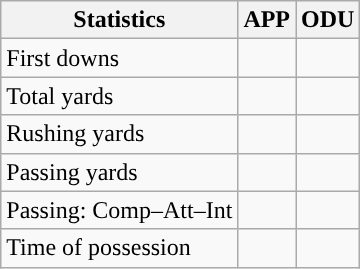<table class="wikitable" style="float: left;">
<tr>
<th>Statistics</th>
<th>APP</th>
<th>ODU</th>
</tr>
<tr>
<td>First downs</td>
<td></td>
<td></td>
</tr>
<tr>
<td>Total yards</td>
<td></td>
<td></td>
</tr>
<tr>
<td>Rushing yards</td>
<td></td>
<td></td>
</tr>
<tr>
<td>Passing yards</td>
<td></td>
<td></td>
</tr>
<tr>
<td>Passing: Comp–Att–Int</td>
<td></td>
<td></td>
</tr>
<tr>
<td>Time of possession</td>
<td></td>
<td></td>
</tr>
</table>
